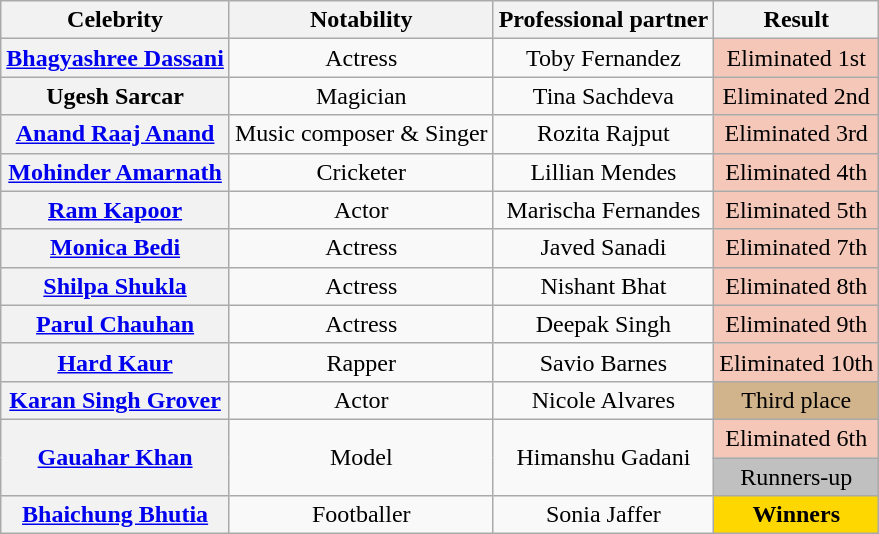<table class="wikitable sortable" style="text-align:center;">
<tr>
<th scope="col">Celebrity</th>
<th scope="col" class="unsortable">Notability</th>
<th scope="col">Professional partner</th>
<th scope="col">Result</th>
</tr>
<tr>
<th scope="row"><a href='#'>Bhagyashree Dassani</a></th>
<td>Actress</td>
<td>Toby Fernandez</td>
<td style="background:#f4c7b8;">Eliminated 1st</td>
</tr>
<tr>
<th scope="row">Ugesh Sarcar</th>
<td>Magician</td>
<td>Tina Sachdeva</td>
<td style="background:#f4c7b8;">Eliminated 2nd</td>
</tr>
<tr>
<th scope="row"><a href='#'>Anand Raaj Anand</a></th>
<td>Music composer & Singer</td>
<td>Rozita Rajput</td>
<td style="background:#f4c7b8;">Eliminated 3rd</td>
</tr>
<tr>
<th scope="row"><a href='#'>Mohinder Amarnath</a></th>
<td>Cricketer</td>
<td>Lillian Mendes</td>
<td style="background:#f4c7b8;">Eliminated 4th</td>
</tr>
<tr>
<th><a href='#'>Ram Kapoor</a></th>
<td>Actor</td>
<td>Marischa Fernandes</td>
<td style="background:#f4c7b8;">Eliminated 5th</td>
</tr>
<tr>
<th><a href='#'>Monica Bedi</a></th>
<td>Actress</td>
<td>Javed Sanadi</td>
<td style="background:#f4c7b8;">Eliminated 7th</td>
</tr>
<tr>
<th><a href='#'>Shilpa Shukla</a></th>
<td>Actress</td>
<td>Nishant Bhat</td>
<td style="background:#f4c7b8;">Eliminated 8th</td>
</tr>
<tr>
<th><a href='#'>Parul Chauhan</a></th>
<td>Actress</td>
<td>Deepak Singh</td>
<td style="background:#f4c7b8;">Eliminated 9th</td>
</tr>
<tr>
<th><a href='#'>Hard Kaur</a></th>
<td>Rapper</td>
<td>Savio Barnes</td>
<td style="background:#f4c7b8;">Eliminated 10th</td>
</tr>
<tr>
<th><a href='#'>Karan Singh Grover</a></th>
<td>Actor</td>
<td>Nicole Alvares</td>
<td style="background:tan;">Third place</td>
</tr>
<tr>
<th rowspan="2"><a href='#'>Gauahar Khan</a> </th>
<td rowspan="2">Model</td>
<td rowspan="2">Himanshu Gadani<br></td>
<td style="background:#f4c7b8;">Eliminated 6th</td>
</tr>
<tr>
<td style="background:silver;">Runners-up</td>
</tr>
<tr>
<th><a href='#'>Bhaichung Bhutia</a></th>
<td>Footballer</td>
<td>Sonia Jaffer</td>
<td style="background:gold;"><strong>Winners</strong></td>
</tr>
</table>
